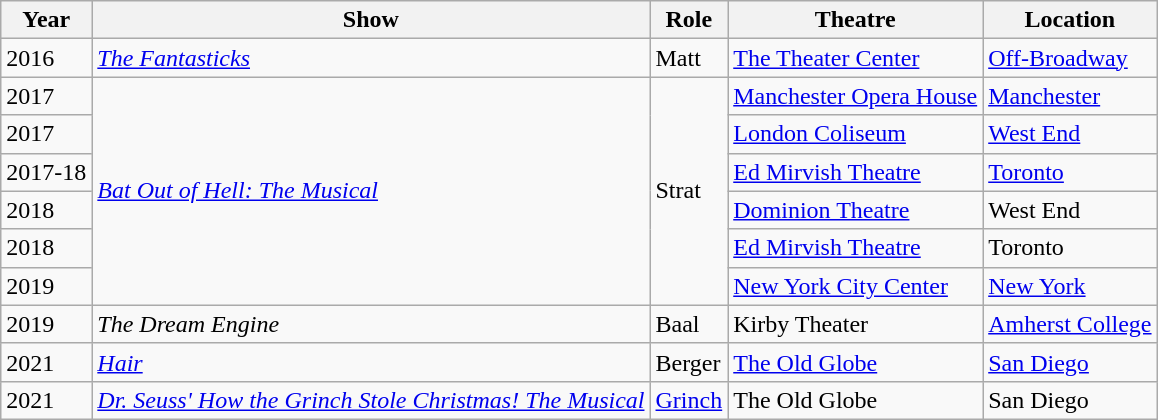<table class="wikitable">
<tr>
<th>Year</th>
<th>Show</th>
<th>Role</th>
<th>Theatre</th>
<th>Location</th>
</tr>
<tr>
<td>2016</td>
<td><em><a href='#'>The Fantasticks</a></em></td>
<td>Matt</td>
<td><a href='#'>The Theater Center</a></td>
<td><a href='#'>Off-Broadway</a></td>
</tr>
<tr>
<td>2017</td>
<td rowspan="6"><em><a href='#'>Bat Out of Hell: The Musical</a></em></td>
<td rowspan="6">Strat</td>
<td><a href='#'>Manchester Opera House</a></td>
<td><a href='#'>Manchester</a></td>
</tr>
<tr>
<td>2017</td>
<td><a href='#'>London Coliseum</a></td>
<td><a href='#'>West End</a></td>
</tr>
<tr>
<td>2017-18</td>
<td><a href='#'>Ed Mirvish Theatre</a></td>
<td><a href='#'>Toronto</a></td>
</tr>
<tr>
<td>2018</td>
<td><a href='#'>Dominion Theatre</a></td>
<td>West End</td>
</tr>
<tr>
<td>2018</td>
<td><a href='#'>Ed Mirvish Theatre</a></td>
<td>Toronto</td>
</tr>
<tr>
<td>2019</td>
<td><a href='#'>New York City Center</a></td>
<td><a href='#'>New York</a></td>
</tr>
<tr>
<td>2019</td>
<td><em>The Dream Engine</em></td>
<td>Baal</td>
<td>Kirby Theater</td>
<td><a href='#'>Amherst College</a></td>
</tr>
<tr>
<td>2021</td>
<td><em><a href='#'>Hair</a></em></td>
<td>Berger</td>
<td><a href='#'>The Old Globe</a></td>
<td><a href='#'>San Diego</a></td>
</tr>
<tr>
<td>2021</td>
<td><em><a href='#'>Dr. Seuss' How the Grinch Stole Christmas! The Musical</a></em></td>
<td><a href='#'>Grinch</a></td>
<td>The Old Globe</td>
<td>San Diego</td>
</tr>
</table>
